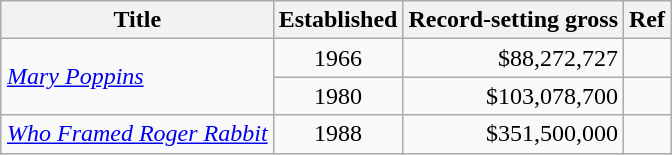<table class="wikitable" style="margin:auto;">
<tr>
<th scope="col">Title</th>
<th scope="col">Established</th>
<th scope="col">Record-setting gross</th>
<th scope="col">Ref</th>
</tr>
<tr>
<td rowspan="2"><em><a href='#'>Mary Poppins</a></em></td>
<td style="text-align:center;">1966</td>
<td style="text-align:right;">$88,272,727</td>
<td></td>
</tr>
<tr>
<td style="text-align:center;">1980</td>
<td style="text-align:right;">$103,078,700</td>
<td></td>
</tr>
<tr>
<td scope="row"><em><a href='#'>Who Framed Roger Rabbit</a></em></td>
<td style="text-align:center;">1988</td>
<td style="text-align:right;">$351,500,000</td>
<td></td>
</tr>
</table>
